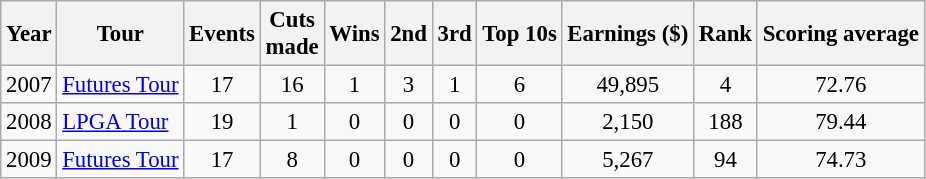<table class="wikitable" style="font-size: 95%; text-align:center">
<tr>
<th>Year</th>
<th>Tour</th>
<th>Events</th>
<th>Cuts<br>made</th>
<th>Wins</th>
<th>2nd</th>
<th>3rd</th>
<th>Top 10s</th>
<th>Earnings ($)</th>
<th>Rank</th>
<th>Scoring average</th>
</tr>
<tr>
<td>2007</td>
<td align="left"><a href='#'>Futures Tour</a></td>
<td>17</td>
<td>16</td>
<td>1</td>
<td>3</td>
<td>1</td>
<td>6</td>
<td>49,895</td>
<td>4</td>
<td>72.76</td>
</tr>
<tr>
<td>2008</td>
<td align="left"><a href='#'>LPGA Tour</a></td>
<td>19</td>
<td>1</td>
<td>0</td>
<td>0</td>
<td>0</td>
<td>0</td>
<td>2,150</td>
<td>188</td>
<td>79.44</td>
</tr>
<tr>
<td>2009</td>
<td align="left"><a href='#'>Futures Tour</a></td>
<td>17</td>
<td>8</td>
<td>0</td>
<td>0</td>
<td>0</td>
<td>0</td>
<td>5,267</td>
<td>94</td>
<td>74.73</td>
</tr>
</table>
